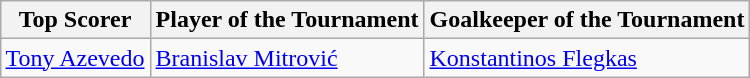<table class=wikitable style="text-align:left; margin:auto">
<tr>
<th>Top Scorer</th>
<th>Player of the Tournament</th>
<th>Goalkeeper of the Tournament</th>
</tr>
<tr>
<td> <a href='#'>Tony Azevedo</a></td>
<td> <a href='#'>Branislav Mitrović</a></td>
<td> <a href='#'>Konstantinos Flegkas</a></td>
</tr>
</table>
